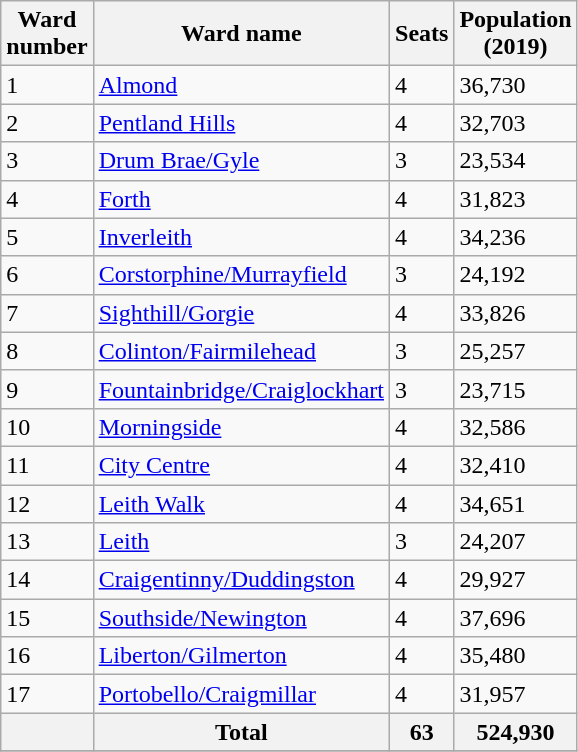<table class="wikitable sortable">
<tr>
<th>Ward<br>number</th>
<th>Ward name</th>
<th>Seats</th>
<th>Population<br>(2019)</th>
</tr>
<tr>
<td>1</td>
<td><a href='#'>Almond</a></td>
<td>4</td>
<td>36,730</td>
</tr>
<tr>
<td>2</td>
<td><a href='#'>Pentland Hills</a></td>
<td>4</td>
<td>32,703</td>
</tr>
<tr>
<td>3</td>
<td><a href='#'>Drum Brae/Gyle</a></td>
<td>3</td>
<td>23,534</td>
</tr>
<tr>
<td>4</td>
<td><a href='#'>Forth</a></td>
<td>4</td>
<td>31,823</td>
</tr>
<tr>
<td>5</td>
<td><a href='#'>Inverleith</a></td>
<td>4</td>
<td>34,236</td>
</tr>
<tr>
<td>6</td>
<td><a href='#'>Corstorphine/Murrayfield</a></td>
<td>3</td>
<td>24,192</td>
</tr>
<tr>
<td>7</td>
<td><a href='#'>Sighthill/Gorgie</a></td>
<td>4</td>
<td>33,826</td>
</tr>
<tr>
<td>8</td>
<td><a href='#'>Colinton/Fairmilehead</a></td>
<td>3</td>
<td>25,257</td>
</tr>
<tr>
<td>9</td>
<td><a href='#'>Fountainbridge/Craiglockhart</a></td>
<td>3</td>
<td>23,715</td>
</tr>
<tr>
<td>10</td>
<td><a href='#'>Morningside</a></td>
<td>4</td>
<td>32,586</td>
</tr>
<tr>
<td>11</td>
<td><a href='#'>City Centre</a></td>
<td>4</td>
<td>32,410</td>
</tr>
<tr>
<td>12</td>
<td><a href='#'>Leith Walk</a></td>
<td>4</td>
<td>34,651</td>
</tr>
<tr>
<td>13</td>
<td><a href='#'>Leith</a></td>
<td>3</td>
<td>24,207</td>
</tr>
<tr>
<td>14</td>
<td><a href='#'>Craigentinny/Duddingston</a></td>
<td>4</td>
<td>29,927</td>
</tr>
<tr>
<td>15</td>
<td><a href='#'>Southside/Newington</a></td>
<td>4</td>
<td>37,696</td>
</tr>
<tr>
<td>16</td>
<td><a href='#'>Liberton/Gilmerton</a></td>
<td>4</td>
<td>35,480</td>
</tr>
<tr>
<td>17</td>
<td><a href='#'>Portobello/Craigmillar</a></td>
<td>4</td>
<td>31,957</td>
</tr>
<tr>
<th></th>
<th>Total</th>
<th>63</th>
<th>524,930</th>
</tr>
<tr>
</tr>
</table>
